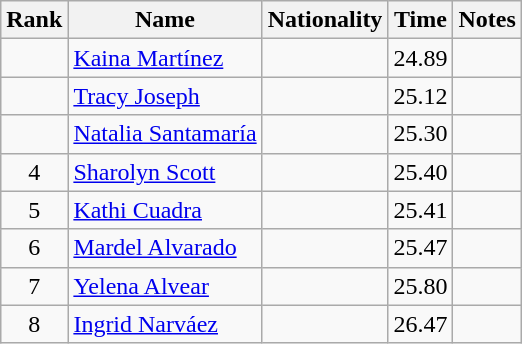<table class="wikitable sortable" style="text-align:center">
<tr>
<th>Rank</th>
<th>Name</th>
<th>Nationality</th>
<th>Time</th>
<th>Notes</th>
</tr>
<tr>
<td></td>
<td align=left><a href='#'>Kaina Martínez</a></td>
<td align=left></td>
<td>24.89</td>
<td></td>
</tr>
<tr>
<td></td>
<td align=left><a href='#'>Tracy Joseph</a></td>
<td align=left></td>
<td>25.12</td>
<td></td>
</tr>
<tr>
<td></td>
<td align=left><a href='#'>Natalia Santamaría</a></td>
<td align=left></td>
<td>25.30</td>
<td></td>
</tr>
<tr>
<td>4</td>
<td align=left><a href='#'>Sharolyn Scott</a></td>
<td align=left></td>
<td>25.40</td>
<td></td>
</tr>
<tr>
<td>5</td>
<td align=left><a href='#'>Kathi Cuadra</a></td>
<td align=left></td>
<td>25.41</td>
<td></td>
</tr>
<tr>
<td>6</td>
<td align=left><a href='#'>Mardel Alvarado</a></td>
<td align=left></td>
<td>25.47</td>
<td></td>
</tr>
<tr>
<td>7</td>
<td align=left><a href='#'>Yelena Alvear</a></td>
<td align=left></td>
<td>25.80</td>
<td></td>
</tr>
<tr>
<td>8</td>
<td align=left><a href='#'>Ingrid Narváez</a></td>
<td align=left></td>
<td>26.47</td>
<td></td>
</tr>
</table>
